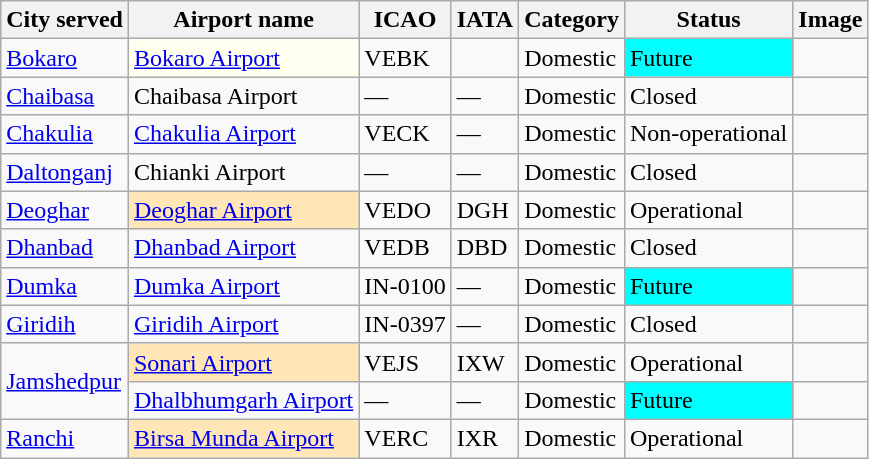<table class="wikitable sortable">
<tr>
<th>City served</th>
<th>Airport name</th>
<th>ICAO</th>
<th>IATA</th>
<th>Category</th>
<th>Status</th>
<th>Image</th>
</tr>
<tr>
<td><a href='#'>Bokaro</a></td>
<td style="background:#FFFFF0;"><a href='#'>Bokaro Airport</a></td>
<td>VEBK</td>
<td></td>
<td>Domestic</td>
<td style="background:#0ff;">Future</td>
<td></td>
</tr>
<tr>
<td><a href='#'>Chaibasa</a></td>
<td>Chaibasa Airport</td>
<td>—</td>
<td>—</td>
<td>Domestic</td>
<td>Closed</td>
<td></td>
</tr>
<tr>
<td><a href='#'>Chakulia</a></td>
<td><a href='#'>Chakulia Airport</a></td>
<td>VECK</td>
<td>—</td>
<td>Domestic</td>
<td>Non-operational</td>
<td></td>
</tr>
<tr>
<td><a href='#'>Daltonganj</a></td>
<td>Chianki Airport</td>
<td>—</td>
<td>—</td>
<td>Domestic</td>
<td>Closed</td>
<td></td>
</tr>
<tr>
<td><a href='#'>Deoghar</a></td>
<td style="background:#ffe6b7;"><a href='#'>Deoghar Airport</a></td>
<td>VEDO</td>
<td>DGH</td>
<td>Domestic</td>
<td>Operational</td>
<td></td>
</tr>
<tr>
<td><a href='#'>Dhanbad</a></td>
<td><a href='#'>Dhanbad Airport</a></td>
<td>VEDB</td>
<td>DBD</td>
<td>Domestic</td>
<td>Closed</td>
<td></td>
</tr>
<tr>
<td><a href='#'>Dumka</a></td>
<td><a href='#'>Dumka Airport</a></td>
<td>IN-0100</td>
<td>—</td>
<td>Domestic</td>
<td style="background:#0ff;">Future</td>
<td></td>
</tr>
<tr>
<td><a href='#'>Giridih</a></td>
<td><a href='#'>Giridih Airport</a></td>
<td>IN-0397</td>
<td>—</td>
<td>Domestic</td>
<td>Closed</td>
<td></td>
</tr>
<tr>
<td rowspan="2"><a href='#'>Jamshedpur</a></td>
<td style="background:#ffe6b7;"><a href='#'>Sonari Airport</a></td>
<td>VEJS</td>
<td>IXW</td>
<td>Domestic</td>
<td>Operational</td>
<td></td>
</tr>
<tr>
<td><a href='#'>Dhalbhumgarh Airport</a></td>
<td>—</td>
<td>—</td>
<td>Domestic</td>
<td style="background:#0ff;">Future</td>
<td></td>
</tr>
<tr>
<td><a href='#'>Ranchi</a></td>
<td style="background:#ffe6b7;"><a href='#'>Birsa Munda Airport</a></td>
<td>VERC</td>
<td>IXR</td>
<td>Domestic</td>
<td>Operational</td>
<td></td>
</tr>
</table>
